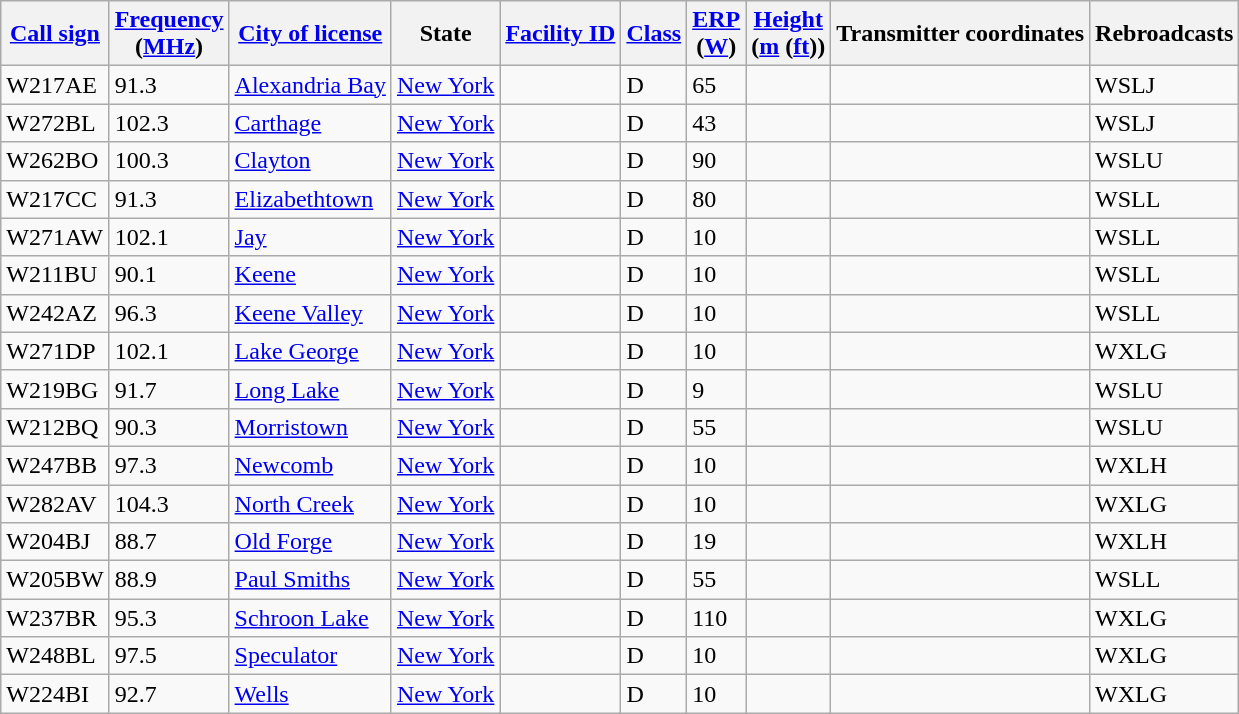<table class="wikitable sortable">
<tr>
<th><a href='#'>Call sign</a></th>
<th data-sort-type="number"><a href='#'>Frequency</a><br>(<a href='#'>MHz</a>)</th>
<th><a href='#'>City of license</a></th>
<th>State</th>
<th data-sort-type="number"><a href='#'>Facility ID</a></th>
<th><a href='#'>Class</a></th>
<th data-sort-type="number"><a href='#'>ERP</a><br>(<a href='#'>W</a>)</th>
<th data-sort-type="number"><a href='#'>Height</a><br>(<a href='#'>m</a> (<a href='#'>ft</a>))</th>
<th class="unsortable">Transmitter coordinates</th>
<th>Rebroadcasts</th>
</tr>
<tr>
<td>W217AE</td>
<td>91.3</td>
<td><a href='#'>Alexandria Bay</a></td>
<td><a href='#'>New York</a></td>
<td></td>
<td>D</td>
<td>65</td>
<td></td>
<td></td>
<td>WSLJ</td>
</tr>
<tr>
<td>W272BL</td>
<td>102.3</td>
<td><a href='#'>Carthage</a></td>
<td><a href='#'>New York</a></td>
<td></td>
<td>D</td>
<td>43</td>
<td></td>
<td></td>
<td>WSLJ</td>
</tr>
<tr>
<td>W262BO</td>
<td>100.3</td>
<td><a href='#'>Clayton</a></td>
<td><a href='#'>New York</a></td>
<td></td>
<td>D</td>
<td>90</td>
<td></td>
<td></td>
<td>WSLU</td>
</tr>
<tr>
<td>W217CC</td>
<td>91.3</td>
<td><a href='#'>Elizabethtown</a></td>
<td><a href='#'>New York</a></td>
<td></td>
<td>D</td>
<td>80</td>
<td></td>
<td></td>
<td>WSLL</td>
</tr>
<tr>
<td>W271AW</td>
<td>102.1</td>
<td><a href='#'>Jay</a></td>
<td><a href='#'>New York</a></td>
<td></td>
<td>D</td>
<td>10</td>
<td></td>
<td></td>
<td>WSLL</td>
</tr>
<tr>
<td>W211BU</td>
<td>90.1</td>
<td><a href='#'>Keene</a></td>
<td><a href='#'>New York</a></td>
<td></td>
<td>D</td>
<td>10</td>
<td></td>
<td></td>
<td>WSLL</td>
</tr>
<tr>
<td>W242AZ</td>
<td>96.3</td>
<td><a href='#'>Keene Valley</a></td>
<td><a href='#'>New York</a></td>
<td></td>
<td>D</td>
<td>10</td>
<td></td>
<td></td>
<td>WSLL</td>
</tr>
<tr>
<td>W271DP</td>
<td>102.1</td>
<td><a href='#'>Lake George</a></td>
<td><a href='#'>New York</a></td>
<td></td>
<td>D</td>
<td>10</td>
<td></td>
<td></td>
<td>WXLG</td>
</tr>
<tr>
<td>W219BG</td>
<td>91.7</td>
<td><a href='#'>Long Lake</a></td>
<td><a href='#'>New York</a></td>
<td></td>
<td>D</td>
<td>9</td>
<td></td>
<td></td>
<td>WSLU</td>
</tr>
<tr>
<td>W212BQ</td>
<td>90.3</td>
<td><a href='#'>Morristown</a></td>
<td><a href='#'>New York</a></td>
<td></td>
<td>D</td>
<td>55</td>
<td></td>
<td></td>
<td>WSLU</td>
</tr>
<tr>
<td>W247BB</td>
<td>97.3</td>
<td><a href='#'>Newcomb</a></td>
<td><a href='#'>New York</a></td>
<td></td>
<td>D</td>
<td>10</td>
<td></td>
<td></td>
<td>WXLH</td>
</tr>
<tr>
<td>W282AV</td>
<td>104.3</td>
<td><a href='#'>North Creek</a></td>
<td><a href='#'>New York</a></td>
<td></td>
<td>D</td>
<td>10</td>
<td></td>
<td></td>
<td>WXLG</td>
</tr>
<tr>
<td>W204BJ</td>
<td>88.7</td>
<td><a href='#'>Old Forge</a></td>
<td><a href='#'>New York</a></td>
<td></td>
<td>D</td>
<td>19</td>
<td></td>
<td></td>
<td>WXLH</td>
</tr>
<tr>
<td>W205BW</td>
<td>88.9</td>
<td><a href='#'>Paul Smiths</a></td>
<td><a href='#'>New York</a></td>
<td></td>
<td>D</td>
<td>55</td>
<td></td>
<td></td>
<td>WSLL</td>
</tr>
<tr>
<td>W237BR</td>
<td>95.3</td>
<td><a href='#'>Schroon Lake</a></td>
<td><a href='#'>New York</a></td>
<td></td>
<td>D</td>
<td>110</td>
<td></td>
<td></td>
<td>WXLG</td>
</tr>
<tr>
<td>W248BL</td>
<td>97.5</td>
<td><a href='#'>Speculator</a></td>
<td><a href='#'>New York</a></td>
<td></td>
<td>D</td>
<td>10</td>
<td></td>
<td></td>
<td>WXLG</td>
</tr>
<tr>
<td>W224BI</td>
<td>92.7</td>
<td><a href='#'>Wells</a></td>
<td><a href='#'>New York</a></td>
<td></td>
<td>D</td>
<td>10</td>
<td></td>
<td></td>
<td>WXLG</td>
</tr>
</table>
